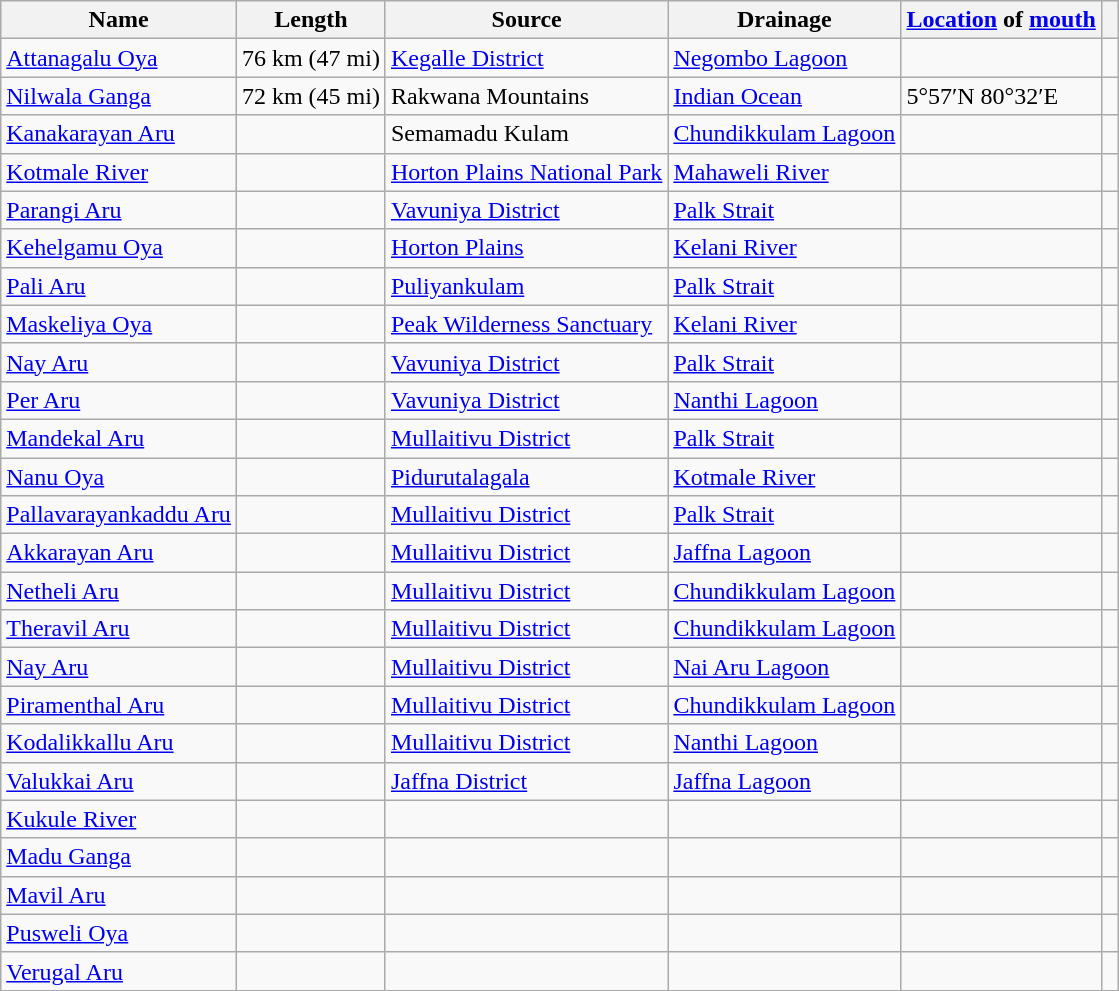<table class="wikitable sortable static-row-numbers static-row-header-text">
<tr>
<th>Name</th>
<th>Length</th>
<th>Source</th>
<th>Drainage</th>
<th class="unsortable"><a href='#'>Location</a> of <a href='#'>mouth</a></th>
<th class="unsortable"></th>
</tr>
<tr>
<td><a href='#'>Attanagalu Oya</a></td>
<td>76 km (47 mi)</td>
<td><a href='#'>Kegalle District</a></td>
<td><a href='#'>Negombo Lagoon</a></td>
<td></td>
<td></td>
</tr>
<tr>
<td><a href='#'>Nilwala Ganga</a></td>
<td>72 km (45 mi)</td>
<td>Rakwana Mountains</td>
<td><a href='#'>Indian Ocean</a></td>
<td>5°57′N 80°32′E</td>
<td></td>
</tr>
<tr>
<td><a href='#'>Kanakarayan Aru</a></td>
<td></td>
<td>Semamadu Kulam</td>
<td><a href='#'>Chundikkulam Lagoon</a></td>
<td> </td>
<td> </td>
</tr>
<tr>
<td><a href='#'>Kotmale River</a></td>
<td></td>
<td><a href='#'>Horton Plains National Park</a></td>
<td><a href='#'>Mahaweli River</a></td>
<td> </td>
<td> </td>
</tr>
<tr>
<td><a href='#'>Parangi Aru</a></td>
<td></td>
<td><a href='#'>Vavuniya District</a></td>
<td><a href='#'>Palk Strait</a></td>
<td> </td>
<td> </td>
</tr>
<tr>
<td><a href='#'>Kehelgamu Oya</a></td>
<td></td>
<td><a href='#'>Horton Plains</a></td>
<td><a href='#'>Kelani River</a></td>
<td> </td>
<td> </td>
</tr>
<tr>
<td><a href='#'>Pali Aru</a></td>
<td></td>
<td><a href='#'>Puliyankulam</a></td>
<td><a href='#'>Palk Strait</a></td>
<td> </td>
<td> </td>
</tr>
<tr>
<td><a href='#'>Maskeliya Oya</a></td>
<td></td>
<td><a href='#'>Peak Wilderness Sanctuary</a></td>
<td><a href='#'>Kelani River</a></td>
<td> </td>
<td> </td>
</tr>
<tr>
<td><a href='#'>Nay Aru</a></td>
<td></td>
<td><a href='#'>Vavuniya District</a></td>
<td><a href='#'>Palk Strait</a></td>
<td> </td>
<td> </td>
</tr>
<tr>
<td><a href='#'>Per Aru</a></td>
<td></td>
<td><a href='#'>Vavuniya District</a></td>
<td><a href='#'>Nanthi Lagoon</a></td>
<td> </td>
<td> </td>
</tr>
<tr>
<td><a href='#'>Mandekal Aru</a></td>
<td></td>
<td><a href='#'>Mullaitivu District</a></td>
<td><a href='#'>Palk Strait</a></td>
<td> </td>
<td> </td>
</tr>
<tr>
<td><a href='#'>Nanu Oya</a></td>
<td></td>
<td><a href='#'>Pidurutalagala</a></td>
<td><a href='#'>Kotmale River</a></td>
<td> </td>
<td> </td>
</tr>
<tr>
<td><a href='#'>Pallavarayankaddu Aru</a></td>
<td></td>
<td><a href='#'>Mullaitivu District</a></td>
<td><a href='#'>Palk Strait</a></td>
<td> </td>
<td> </td>
</tr>
<tr>
<td><a href='#'>Akkarayan Aru</a></td>
<td></td>
<td><a href='#'>Mullaitivu District</a></td>
<td><a href='#'>Jaffna Lagoon</a></td>
<td> </td>
<td> </td>
</tr>
<tr>
<td><a href='#'>Netheli Aru</a></td>
<td></td>
<td><a href='#'>Mullaitivu District</a></td>
<td><a href='#'>Chundikkulam Lagoon</a></td>
<td> </td>
<td> </td>
</tr>
<tr>
<td><a href='#'>Theravil Aru</a></td>
<td></td>
<td><a href='#'>Mullaitivu District</a></td>
<td><a href='#'>Chundikkulam Lagoon</a></td>
<td> </td>
<td> </td>
</tr>
<tr>
<td><a href='#'>Nay Aru</a></td>
<td></td>
<td><a href='#'>Mullaitivu District</a></td>
<td><a href='#'>Nai Aru Lagoon</a></td>
<td> </td>
<td> </td>
</tr>
<tr>
<td><a href='#'>Piramenthal Aru</a></td>
<td></td>
<td><a href='#'>Mullaitivu District</a></td>
<td><a href='#'>Chundikkulam Lagoon</a></td>
<td> </td>
<td> </td>
</tr>
<tr>
<td><a href='#'>Kodalikkallu Aru</a></td>
<td></td>
<td><a href='#'>Mullaitivu District</a></td>
<td><a href='#'>Nanthi Lagoon</a></td>
<td> </td>
<td> </td>
</tr>
<tr>
<td><a href='#'>Valukkai Aru</a></td>
<td></td>
<td><a href='#'>Jaffna District</a></td>
<td><a href='#'>Jaffna Lagoon</a></td>
<td> </td>
<td> </td>
</tr>
<tr>
<td><a href='#'>Kukule River</a></td>
<td></td>
<td></td>
<td></td>
<td></td>
<td> </td>
</tr>
<tr>
<td><a href='#'>Madu Ganga</a></td>
<td></td>
<td></td>
<td></td>
<td> </td>
<td> </td>
</tr>
<tr>
<td><a href='#'>Mavil Aru</a></td>
<td></td>
<td></td>
<td></td>
<td> </td>
<td> </td>
</tr>
<tr>
<td><a href='#'>Pusweli Oya</a></td>
<td></td>
<td></td>
<td></td>
<td> </td>
<td> </td>
</tr>
<tr>
<td><a href='#'>Verugal Aru</a></td>
<td></td>
<td></td>
<td></td>
<td> </td>
<td> </td>
</tr>
</table>
